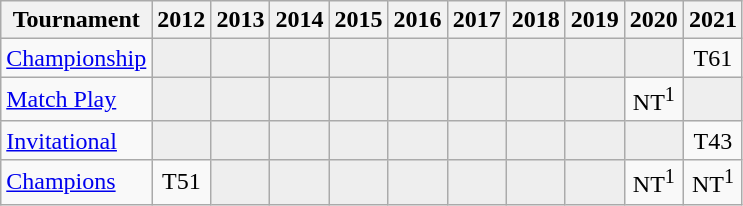<table class="wikitable" style="text-align:center;">
<tr>
<th>Tournament</th>
<th>2012</th>
<th>2013</th>
<th>2014</th>
<th>2015</th>
<th>2016</th>
<th>2017</th>
<th>2018</th>
<th>2019</th>
<th>2020</th>
<th>2021</th>
</tr>
<tr>
<td align="left"><a href='#'>Championship</a></td>
<td style="background:#eeeeee;"></td>
<td style="background:#eeeeee;"></td>
<td style="background:#eeeeee;"></td>
<td style="background:#eeeeee;"></td>
<td style="background:#eeeeee;"></td>
<td style="background:#eeeeee;"></td>
<td style="background:#eeeeee;"></td>
<td style="background:#eeeeee;"></td>
<td style="background:#eeeeee;"></td>
<td>T61</td>
</tr>
<tr>
<td align="left"><a href='#'>Match Play</a></td>
<td style="background:#eeeeee;"></td>
<td style="background:#eeeeee;"></td>
<td style="background:#eeeeee;"></td>
<td style="background:#eeeeee;"></td>
<td style="background:#eeeeee;"></td>
<td style="background:#eeeeee;"></td>
<td style="background:#eeeeee;"></td>
<td style="background:#eeeeee;"></td>
<td>NT<sup>1</sup></td>
<td style="background:#eeeeee;"></td>
</tr>
<tr>
<td align="left"><a href='#'>Invitational</a></td>
<td style="background:#eeeeee;"></td>
<td style="background:#eeeeee;"></td>
<td style="background:#eeeeee;"></td>
<td style="background:#eeeeee;"></td>
<td style="background:#eeeeee;"></td>
<td style="background:#eeeeee;"></td>
<td style="background:#eeeeee;"></td>
<td style="background:#eeeeee;"></td>
<td style="background:#eeeeee;"></td>
<td>T43</td>
</tr>
<tr>
<td align="left"><a href='#'>Champions</a></td>
<td>T51</td>
<td style="background:#eeeeee;"></td>
<td style="background:#eeeeee;"></td>
<td style="background:#eeeeee;"></td>
<td style="background:#eeeeee;"></td>
<td style="background:#eeeeee;"></td>
<td style="background:#eeeeee;"></td>
<td style="background:#eeeeee;"></td>
<td>NT<sup>1</sup></td>
<td>NT<sup>1</sup></td>
</tr>
</table>
